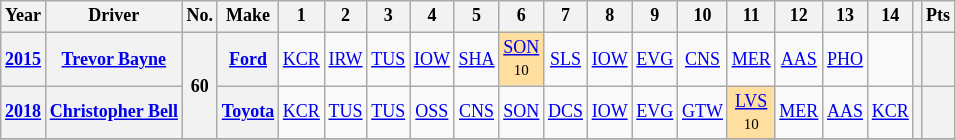<table class="wikitable" style="text-align:center; font-size:75%">
<tr>
<th>Year</th>
<th>Driver</th>
<th>No.</th>
<th>Make</th>
<th>1</th>
<th>2</th>
<th>3</th>
<th>4</th>
<th>5</th>
<th>6</th>
<th>7</th>
<th>8</th>
<th>9</th>
<th>10</th>
<th>11</th>
<th>12</th>
<th>13</th>
<th>14</th>
<th></th>
<th>Pts</th>
</tr>
<tr>
<th><a href='#'>2015</a></th>
<th><a href='#'>Trevor Bayne</a></th>
<th rowspan=2>60</th>
<th><a href='#'>Ford</a></th>
<td><a href='#'>KCR</a></td>
<td><a href='#'>IRW</a></td>
<td><a href='#'>TUS</a></td>
<td><a href='#'>IOW</a></td>
<td><a href='#'>SHA</a></td>
<td style="background:#FFDF9F;"><a href='#'>SON</a><br><small>10</small></td>
<td><a href='#'>SLS</a></td>
<td><a href='#'>IOW</a></td>
<td><a href='#'>EVG</a></td>
<td><a href='#'>CNS</a></td>
<td><a href='#'>MER</a></td>
<td><a href='#'>AAS</a></td>
<td><a href='#'>PHO</a></td>
<td></td>
<th></th>
<th></th>
</tr>
<tr>
<th><a href='#'>2018</a></th>
<th><a href='#'>Christopher Bell</a></th>
<th><a href='#'>Toyota</a></th>
<td><a href='#'>KCR</a></td>
<td><a href='#'>TUS</a></td>
<td><a href='#'>TUS</a></td>
<td><a href='#'>OSS</a></td>
<td><a href='#'>CNS</a></td>
<td><a href='#'>SON</a></td>
<td><a href='#'>DCS</a></td>
<td><a href='#'>IOW</a></td>
<td><a href='#'>EVG</a></td>
<td><a href='#'>GTW</a></td>
<td style="background:#FFDF9F;"><a href='#'>LVS</a><br><small>10</small></td>
<td><a href='#'>MER</a></td>
<td><a href='#'>AAS</a></td>
<td><a href='#'>KCR</a></td>
<th></th>
<th></th>
</tr>
<tr>
</tr>
</table>
